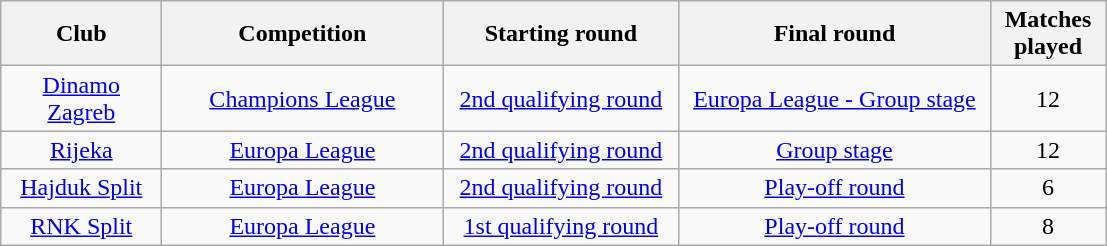<table class="wikitable" style="text-align: center">
<tr>
<th width=100>Club</th>
<th width=180>Competition</th>
<th width=150>Starting round</th>
<th width=200>Final round</th>
<th width=70>Matches played</th>
</tr>
<tr>
<td rowspan=1><a href='#'>Dinamo Zagreb</a></td>
<td><a href='#'>Champions League</a></td>
<td><a href='#'>2nd qualifying round</a></td>
<td><a href='#'>Europa League - Group stage</a></td>
<td>12</td>
</tr>
<tr>
<td><a href='#'>Rijeka</a></td>
<td><a href='#'>Europa League</a></td>
<td><a href='#'>2nd qualifying round</a></td>
<td><a href='#'>Group stage</a></td>
<td>12</td>
</tr>
<tr>
<td><a href='#'>Hajduk Split</a></td>
<td><a href='#'>Europa League</a></td>
<td><a href='#'>2nd qualifying round</a></td>
<td><a href='#'>Play-off round</a></td>
<td>6</td>
</tr>
<tr>
<td><a href='#'>RNK Split</a></td>
<td><a href='#'>Europa League</a></td>
<td><a href='#'>1st qualifying round</a></td>
<td><a href='#'>Play-off round</a></td>
<td>8</td>
</tr>
</table>
